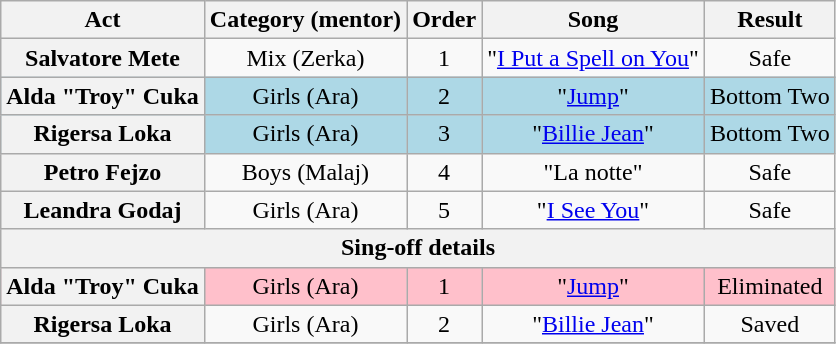<table class="wikitable plainrowheaders" style="text-align:center;">
<tr>
<th scope="col">Act</th>
<th scope="col">Category (mentor)</th>
<th scope="col">Order</th>
<th scope="col">Song</th>
<th scope="col">Result</th>
</tr>
<tr>
<th scope="row">Salvatore Mete</th>
<td>Mix (Zerka)</td>
<td>1</td>
<td>"<a href='#'>I Put a Spell on You</a>"</td>
<td>Safe</td>
</tr>
<tr style="background:lightblue;">
<th scope="row">Alda "Troy" Cuka</th>
<td>Girls (Ara)</td>
<td>2</td>
<td>"<a href='#'>Jump</a>"</td>
<td>Bottom Two</td>
</tr>
<tr style="background:lightblue;">
<th scope="row">Rigersa Loka</th>
<td>Girls (Ara)</td>
<td>3</td>
<td>"<a href='#'>Billie Jean</a>"</td>
<td>Bottom Two</td>
</tr>
<tr>
<th scope="row">Petro Fejzo</th>
<td>Boys (Malaj)</td>
<td>4</td>
<td>"La notte"</td>
<td>Safe</td>
</tr>
<tr>
<th scope="row">Leandra Godaj</th>
<td>Girls (Ara)</td>
<td>5</td>
<td>"<a href='#'>I See You</a>"</td>
<td>Safe</td>
</tr>
<tr>
<th colspan="5">Sing-off details</th>
</tr>
<tr style="background:pink;">
<th scope="row">Alda "Troy" Cuka</th>
<td>Girls (Ara)</td>
<td>1</td>
<td>"<a href='#'>Jump</a>"</td>
<td>Eliminated</td>
</tr>
<tr>
<th scope="row">Rigersa Loka</th>
<td>Girls (Ara)</td>
<td>2</td>
<td>"<a href='#'>Billie Jean</a>"</td>
<td>Saved</td>
</tr>
<tr>
</tr>
</table>
